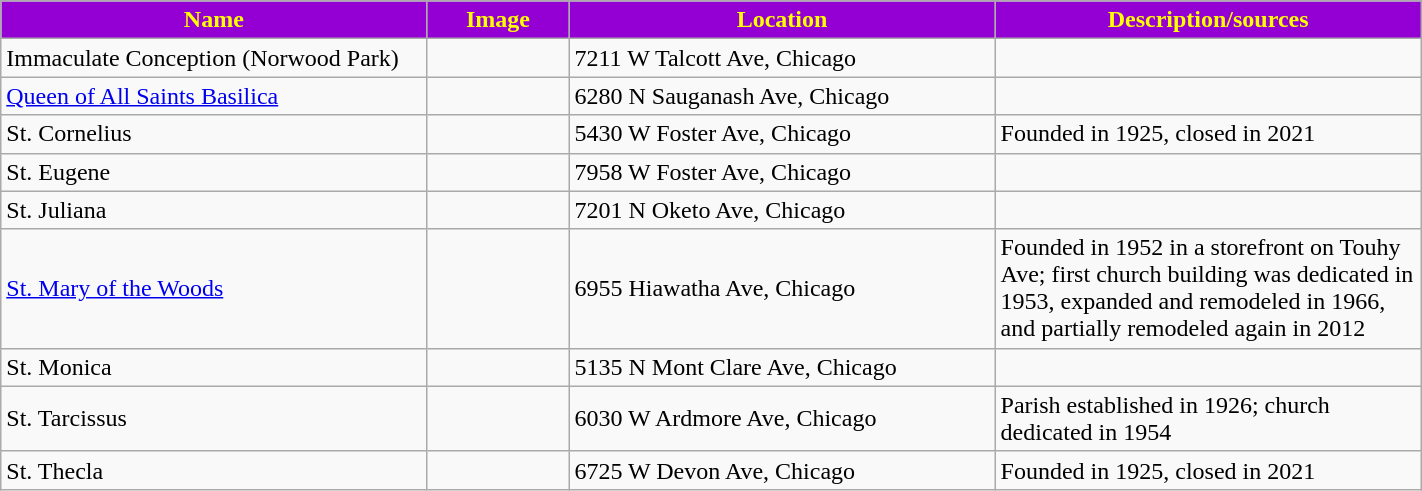<table class="wikitable sortable" style="width:75%">
<tr>
<th style="background:darkviolet; color:yellow;" width="30%"><strong>Name</strong></th>
<th style="background:darkviolet; color:yellow;" width="10%"><strong>Image</strong></th>
<th style="background:darkviolet; color:yellow;" width="30%"><strong>Location</strong></th>
<th style="background:darkviolet; color:yellow;" width="30%"><strong>Description/sources</strong></th>
</tr>
<tr>
<td>Immaculate Conception (Norwood Park)</td>
<td></td>
<td>7211 W Talcott Ave, Chicago</td>
<td></td>
</tr>
<tr>
<td><a href='#'>Queen of All Saints Basilica</a></td>
<td></td>
<td>6280 N Sauganash Ave, Chicago</td>
<td></td>
</tr>
<tr>
<td>St. Cornelius</td>
<td></td>
<td>5430 W Foster Ave, Chicago</td>
<td>Founded in 1925, closed in 2021</td>
</tr>
<tr>
<td>St. Eugene</td>
<td></td>
<td>7958 W Foster Ave, Chicago</td>
<td></td>
</tr>
<tr>
<td>St. Juliana</td>
<td></td>
<td>7201 N Oketo Ave, Chicago</td>
<td></td>
</tr>
<tr>
<td><a href='#'>St. Mary of the Woods</a></td>
<td></td>
<td>6955 Hiawatha Ave, Chicago</td>
<td>Founded in 1952 in a storefront on Touhy Ave; first church building was dedicated in 1953, expanded and remodeled in 1966, and partially remodeled again in 2012</td>
</tr>
<tr>
<td>St. Monica</td>
<td></td>
<td>5135 N Mont Clare Ave, Chicago</td>
<td></td>
</tr>
<tr>
<td>St. Tarcissus</td>
<td></td>
<td>6030 W Ardmore Ave, Chicago</td>
<td>Parish established in 1926; church dedicated in 1954</td>
</tr>
<tr>
<td>St. Thecla</td>
<td></td>
<td>6725 W Devon Ave, Chicago</td>
<td>Founded in 1925, closed in 2021</td>
</tr>
</table>
